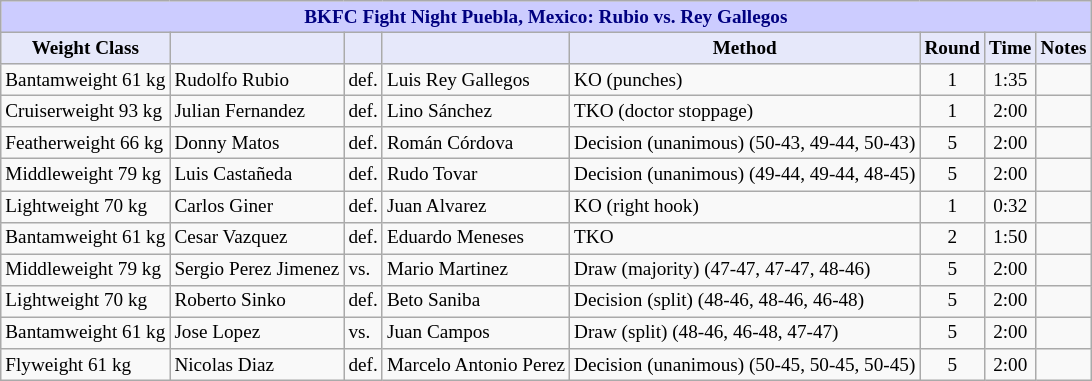<table class="wikitable" style="font-size: 80%;">
<tr>
<th colspan="8" style="background-color: #ccf; color: #000080; text-align: center;"><strong>BKFC Fight Night Puebla, Mexico: Rubio vs. Rey Gallegos</strong></th>
</tr>
<tr>
<th colspan="1" style="background-color: #E6E8FA; color: #000000; text-align: center;">Weight Class</th>
<th colspan="1" style="background-color: #E6E8FA; color: #000000; text-align: center;"></th>
<th colspan="1" style="background-color: #E6E8FA; color: #000000; text-align: center;"></th>
<th colspan="1" style="background-color: #E6E8FA; color: #000000; text-align: center;"></th>
<th colspan="1" style="background-color: #E6E8FA; color: #000000; text-align: center;">Method</th>
<th colspan="1" style="background-color: #E6E8FA; color: #000000; text-align: center;">Round</th>
<th colspan="1" style="background-color: #E6E8FA; color: #000000; text-align: center;">Time</th>
<th colspan="1" style="background-color: #E6E8FA; color: #000000; text-align: center;">Notes</th>
</tr>
<tr>
<td>Bantamweight 61 kg</td>
<td> Rudolfo Rubio</td>
<td align="center">def.</td>
<td> Luis Rey Gallegos</td>
<td>KO (punches)</td>
<td align=center>1</td>
<td align=center>1:35</td>
<td></td>
</tr>
<tr>
<td>Cruiserweight 93 kg</td>
<td> Julian Fernandez</td>
<td>def.</td>
<td> Lino Sánchez</td>
<td>TKO (doctor stoppage)</td>
<td align=center>1</td>
<td align=center>2:00</td>
<td></td>
</tr>
<tr>
<td>Featherweight 66 kg</td>
<td> Donny Matos</td>
<td>def.</td>
<td> Román Córdova</td>
<td>Decision (unanimous) (50-43, 49-44, 50-43)</td>
<td align=center>5</td>
<td align=center>2:00</td>
<td></td>
</tr>
<tr>
<td>Middleweight 79 kg</td>
<td> Luis Castañeda</td>
<td>def.</td>
<td> Rudo Tovar</td>
<td>Decision (unanimous) (49-44, 49-44, 48-45)</td>
<td align=center>5</td>
<td align=center>2:00</td>
<td></td>
</tr>
<tr>
<td>Lightweight 70 kg</td>
<td> Carlos Giner</td>
<td>def.</td>
<td> Juan Alvarez</td>
<td>KO (right hook)</td>
<td align=center>1</td>
<td align=center>0:32</td>
<td></td>
</tr>
<tr>
<td>Bantamweight 61 kg</td>
<td> Cesar Vazquez</td>
<td>def.</td>
<td> Eduardo Meneses</td>
<td>TKO</td>
<td align=center>2</td>
<td align=center>1:50</td>
<td></td>
</tr>
<tr>
<td>Middleweight 79 kg</td>
<td> Sergio Perez Jimenez</td>
<td>vs.</td>
<td> Mario Martinez</td>
<td>Draw (majority) (47-47, 47-47, 48-46)</td>
<td align=center>5</td>
<td align=center>2:00</td>
<td></td>
</tr>
<tr>
<td>Lightweight 70 kg</td>
<td> Roberto Sinko</td>
<td>def.</td>
<td> Beto Saniba</td>
<td>Decision (split) (48-46, 48-46, 46-48)</td>
<td align=center>5</td>
<td align=center>2:00</td>
<td></td>
</tr>
<tr>
<td>Bantamweight 61 kg</td>
<td> Jose Lopez</td>
<td>vs.</td>
<td> Juan Campos</td>
<td>Draw (split) (48-46, 46-48, 47-47)</td>
<td align=center>5</td>
<td align=center>2:00</td>
<td></td>
</tr>
<tr>
<td>Flyweight 61 kg</td>
<td> Nicolas Diaz</td>
<td>def.</td>
<td> Marcelo Antonio Perez</td>
<td>Decision (unanimous) (50-45, 50-45, 50-45)</td>
<td align=center>5</td>
<td align=center>2:00</td>
<td></td>
</tr>
</table>
